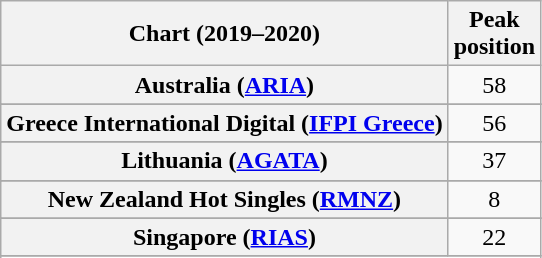<table class="wikitable sortable plainrowheaders" style="text-align:center">
<tr>
<th scope="col">Chart (2019–2020)</th>
<th scope="col">Peak<br>position</th>
</tr>
<tr>
<th scope="row">Australia (<a href='#'>ARIA</a>)</th>
<td>58</td>
</tr>
<tr>
</tr>
<tr>
</tr>
<tr>
</tr>
<tr>
</tr>
<tr>
<th scope="row">Greece International Digital (<a href='#'>IFPI Greece</a>)</th>
<td>56</td>
</tr>
<tr>
</tr>
<tr>
</tr>
<tr>
<th scope="row">Lithuania (<a href='#'>AGATA</a>)</th>
<td>37</td>
</tr>
<tr>
</tr>
<tr>
<th scope="row">New Zealand Hot Singles (<a href='#'>RMNZ</a>)</th>
<td>8</td>
</tr>
<tr>
</tr>
<tr>
<th scope="row">Singapore (<a href='#'>RIAS</a>)</th>
<td>22</td>
</tr>
<tr>
</tr>
<tr>
</tr>
<tr>
</tr>
<tr>
</tr>
</table>
